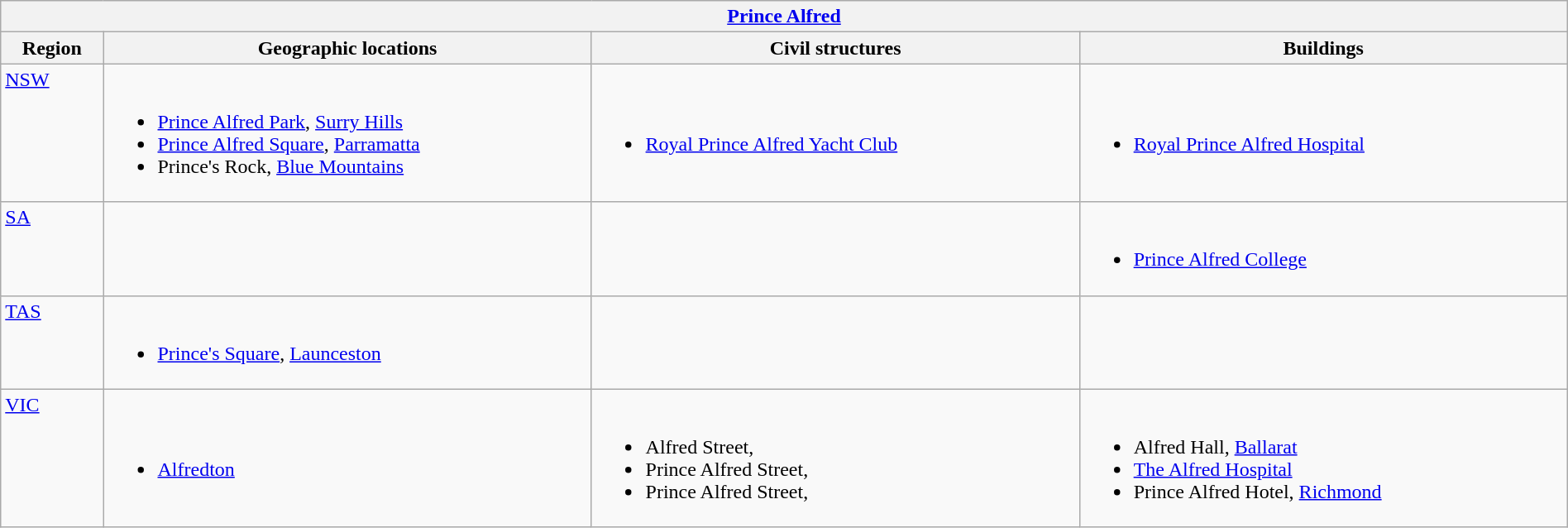<table class="wikitable" width="100%">
<tr>
<th colspan="4"> <a href='#'>Prince Alfred</a></th>
</tr>
<tr>
<th width="5%">Region</th>
<th width="23.75%">Geographic locations</th>
<th width="23.75%">Civil structures</th>
<th width="23.75%">Buildings</th>
</tr>
<tr>
<td align=left valign=top> <a href='#'>NSW</a></td>
<td><br><ul><li><a href='#'>Prince Alfred Park</a>, <a href='#'>Surry Hills</a></li><li><a href='#'>Prince Alfred Square</a>, <a href='#'>Parramatta</a></li><li>Prince's Rock, <a href='#'>Blue Mountains</a></li></ul></td>
<td><br><ul><li><a href='#'>Royal Prince Alfred Yacht Club</a></li></ul></td>
<td><br><ul><li><a href='#'>Royal Prince Alfred Hospital</a></li></ul></td>
</tr>
<tr>
<td align=left valign=top> <a href='#'>SA</a></td>
<td></td>
<td></td>
<td><br><ul><li><a href='#'>Prince Alfred College</a></li></ul></td>
</tr>
<tr>
<td align=left valign=top> <a href='#'>TAS</a></td>
<td><br><ul><li><a href='#'>Prince's Square</a>, <a href='#'>Launceston</a></li></ul></td>
<td></td>
<td></td>
</tr>
<tr>
<td align=left valign=top> <a href='#'>VIC</a></td>
<td><br><ul><li><a href='#'>Alfredton</a></li></ul></td>
<td><br><ul><li>Alfred Street, </li><li>Prince Alfred Street, </li><li>Prince Alfred Street, </li></ul></td>
<td><br><ul><li>Alfred Hall, <a href='#'>Ballarat</a></li><li><a href='#'>The Alfred Hospital</a></li><li>Prince Alfred Hotel, <a href='#'>Richmond</a></li></ul></td>
</tr>
</table>
